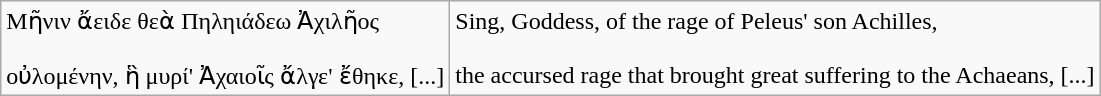<table class="wikitable">
<tr>
<td>Μῆνιν ἄειδε θεὰ Πηληιάδεω Ἀχιλῆος<br><br>οὐλομένην, ἣ μυρί' Ἀχαιοῖς ἄλγε' ἔθηκε, [...]</td>
<td>Sing, Goddess, of the rage of Peleus' son Achilles,<br><br>the accursed rage that brought great suffering to the Achaeans, [...]</td>
</tr>
</table>
